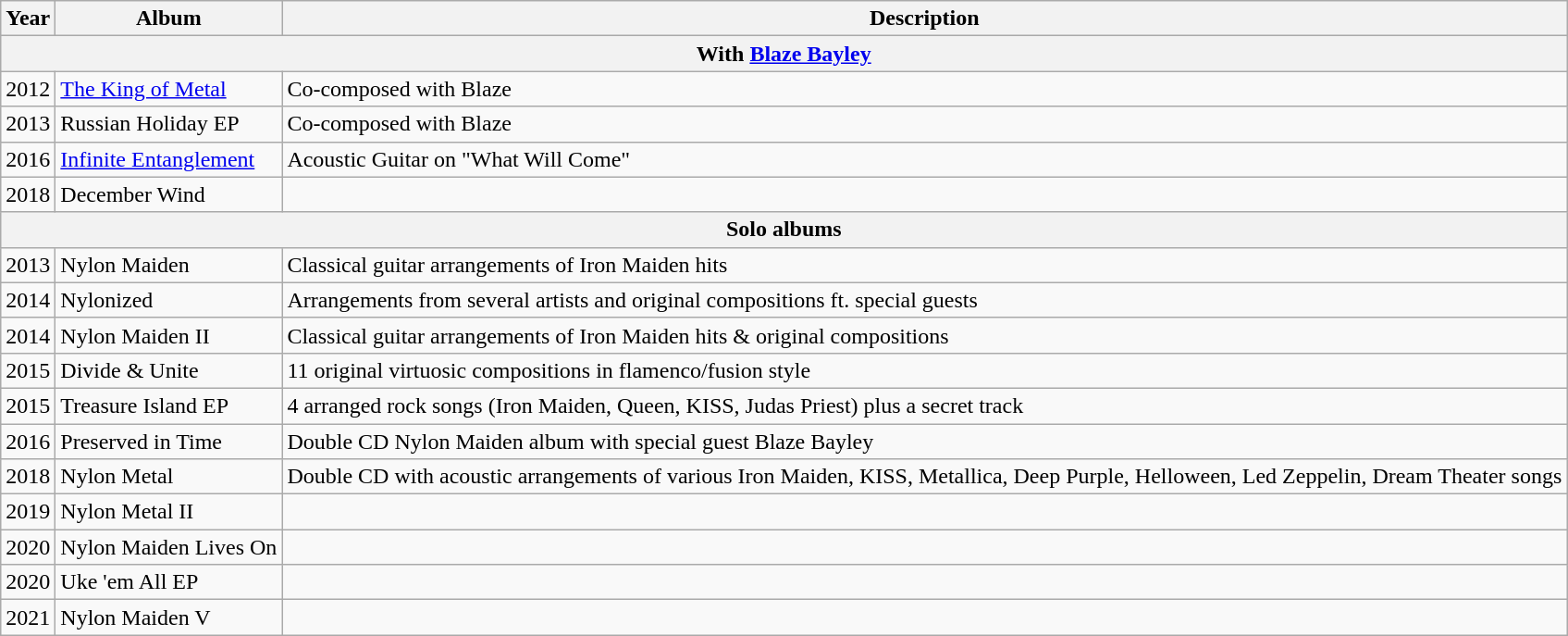<table class="wikitable">
<tr>
<th>Year</th>
<th>Album</th>
<th>Description</th>
</tr>
<tr>
<th colspan="3">With <a href='#'>Blaze Bayley</a></th>
</tr>
<tr>
<td>2012</td>
<td><a href='#'>The King of Metal</a></td>
<td>Co-composed with Blaze</td>
</tr>
<tr>
<td>2013</td>
<td>Russian Holiday EP</td>
<td>Co-composed with Blaze</td>
</tr>
<tr>
<td>2016</td>
<td><a href='#'>Infinite Entanglement</a></td>
<td>Acoustic Guitar on "What Will Come"</td>
</tr>
<tr>
<td>2018</td>
<td>December Wind</td>
<td></td>
</tr>
<tr>
<th colspan="3">Solo albums</th>
</tr>
<tr>
<td>2013</td>
<td>Nylon Maiden</td>
<td>Classical guitar arrangements of Iron Maiden hits</td>
</tr>
<tr>
<td>2014</td>
<td>Nylonized</td>
<td>Arrangements from several artists and original compositions ft. special guests</td>
</tr>
<tr>
<td>2014</td>
<td>Nylon Maiden II</td>
<td>Classical guitar arrangements of Iron Maiden hits & original compositions</td>
</tr>
<tr>
<td>2015</td>
<td>Divide & Unite</td>
<td>11 original virtuosic compositions in flamenco/fusion style</td>
</tr>
<tr>
<td>2015</td>
<td>Treasure Island EP</td>
<td>4 arranged rock songs (Iron Maiden, Queen, KISS, Judas Priest) plus a secret track</td>
</tr>
<tr>
<td>2016</td>
<td>Preserved in Time</td>
<td>Double CD Nylon Maiden album with special guest Blaze Bayley</td>
</tr>
<tr>
<td>2018</td>
<td>Nylon Metal</td>
<td>Double CD with acoustic arrangements of various Iron Maiden, KISS, Metallica, Deep Purple, Helloween, Led Zeppelin, Dream Theater songs</td>
</tr>
<tr>
<td>2019</td>
<td>Nylon Metal II</td>
<td></td>
</tr>
<tr>
<td>2020</td>
<td>Nylon Maiden Lives On</td>
<td></td>
</tr>
<tr>
<td>2020</td>
<td>Uke 'em All EP</td>
<td></td>
</tr>
<tr>
<td>2021</td>
<td>Nylon Maiden V</td>
<td></td>
</tr>
</table>
